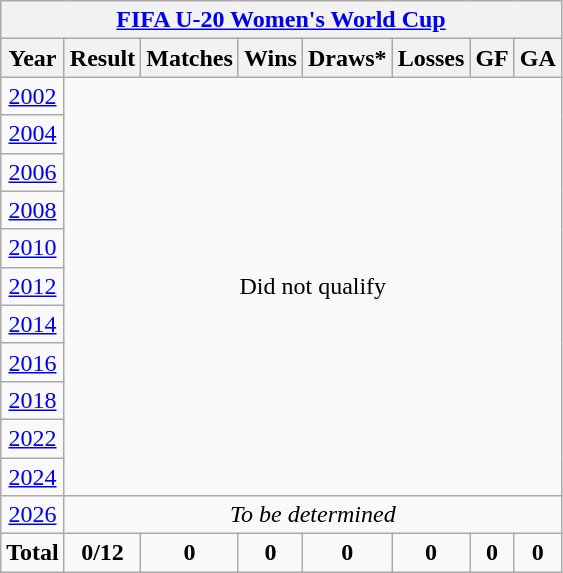<table class="wikitable" style="text-align: center;">
<tr>
<th colspan=10><a href='#'>FIFA U-20 Women's World Cup</a></th>
</tr>
<tr>
<th>Year</th>
<th>Result</th>
<th>Matches</th>
<th>Wins</th>
<th>Draws*</th>
<th>Losses</th>
<th>GF</th>
<th>GA</th>
</tr>
<tr>
<td> <a href='#'>2002</a></td>
<td rowspan=11 colspan=7>Did not qualify</td>
</tr>
<tr>
<td> <a href='#'>2004</a></td>
</tr>
<tr>
<td> <a href='#'>2006</a></td>
</tr>
<tr>
<td> <a href='#'>2008</a></td>
</tr>
<tr>
<td> <a href='#'>2010</a></td>
</tr>
<tr>
<td> <a href='#'>2012</a></td>
</tr>
<tr>
<td> <a href='#'>2014</a></td>
</tr>
<tr>
<td> <a href='#'>2016</a></td>
</tr>
<tr>
<td> <a href='#'>2018</a></td>
</tr>
<tr>
<td> <a href='#'>2022</a></td>
</tr>
<tr>
<td> <a href='#'>2024</a></td>
</tr>
<tr>
<td> <a href='#'>2026</a></td>
<td colspan=7><em>To be determined</em></td>
</tr>
<tr>
<td><strong>Total</strong></td>
<td><strong>0/12</strong></td>
<td><strong>0</strong></td>
<td><strong>0</strong></td>
<td><strong>0</strong></td>
<td><strong>0</strong></td>
<td><strong>0</strong></td>
<td><strong>0</strong></td>
</tr>
</table>
